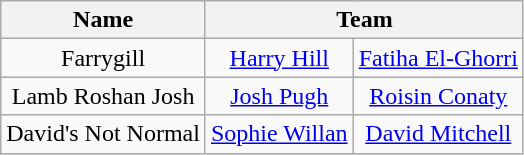<table class="wikitable" style="text-align:center">
<tr>
<th>Name</th>
<th colspan="2">Team</th>
</tr>
<tr>
<td>Farrygill</td>
<td><a href='#'>Harry Hill</a></td>
<td><a href='#'>Fatiha El-Ghorri</a></td>
</tr>
<tr>
<td>Lamb Roshan Josh</td>
<td><a href='#'>Josh Pugh</a></td>
<td><a href='#'>Roisin Conaty</a></td>
</tr>
<tr>
<td>David's Not Normal</td>
<td><a href='#'>Sophie Willan</a></td>
<td><a href='#'>David Mitchell</a></td>
</tr>
</table>
